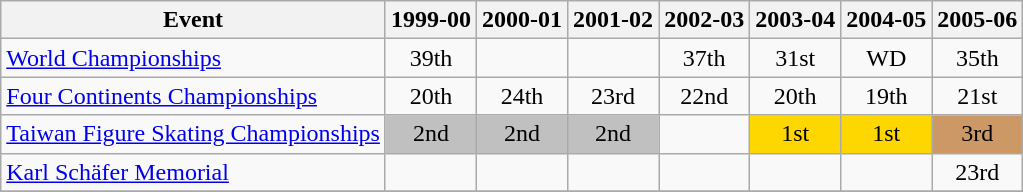<table class="wikitable">
<tr>
<th>Event</th>
<th>1999-00</th>
<th>2000-01</th>
<th>2001-02</th>
<th>2002-03</th>
<th>2003-04</th>
<th>2004-05</th>
<th>2005-06</th>
</tr>
<tr>
<td><a href='#'>World Championships</a></td>
<td align="center">39th</td>
<td></td>
<td></td>
<td align="center">37th</td>
<td align="center">31st</td>
<td align="center">WD</td>
<td align="center">35th</td>
</tr>
<tr>
<td><a href='#'>Four Continents Championships</a></td>
<td align="center">20th</td>
<td align="center">24th</td>
<td align="center">23rd</td>
<td align="center">22nd</td>
<td align="center">20th</td>
<td align="center">19th</td>
<td align="center">21st</td>
</tr>
<tr>
<td><a href='#'>Taiwan Figure Skating Championships</a></td>
<td align="center" bgcolor="silver">2nd</td>
<td align="center" bgcolor="silver">2nd</td>
<td align="center" bgcolor="silver">2nd</td>
<td></td>
<td align="center" bgcolor="gold">1st</td>
<td align="center" bgcolor="gold">1st</td>
<td align="center" bgcolor="cc9966">3rd</td>
</tr>
<tr>
<td><a href='#'>Karl Schäfer Memorial</a></td>
<td></td>
<td></td>
<td></td>
<td></td>
<td></td>
<td></td>
<td align="center">23rd</td>
</tr>
<tr>
</tr>
</table>
